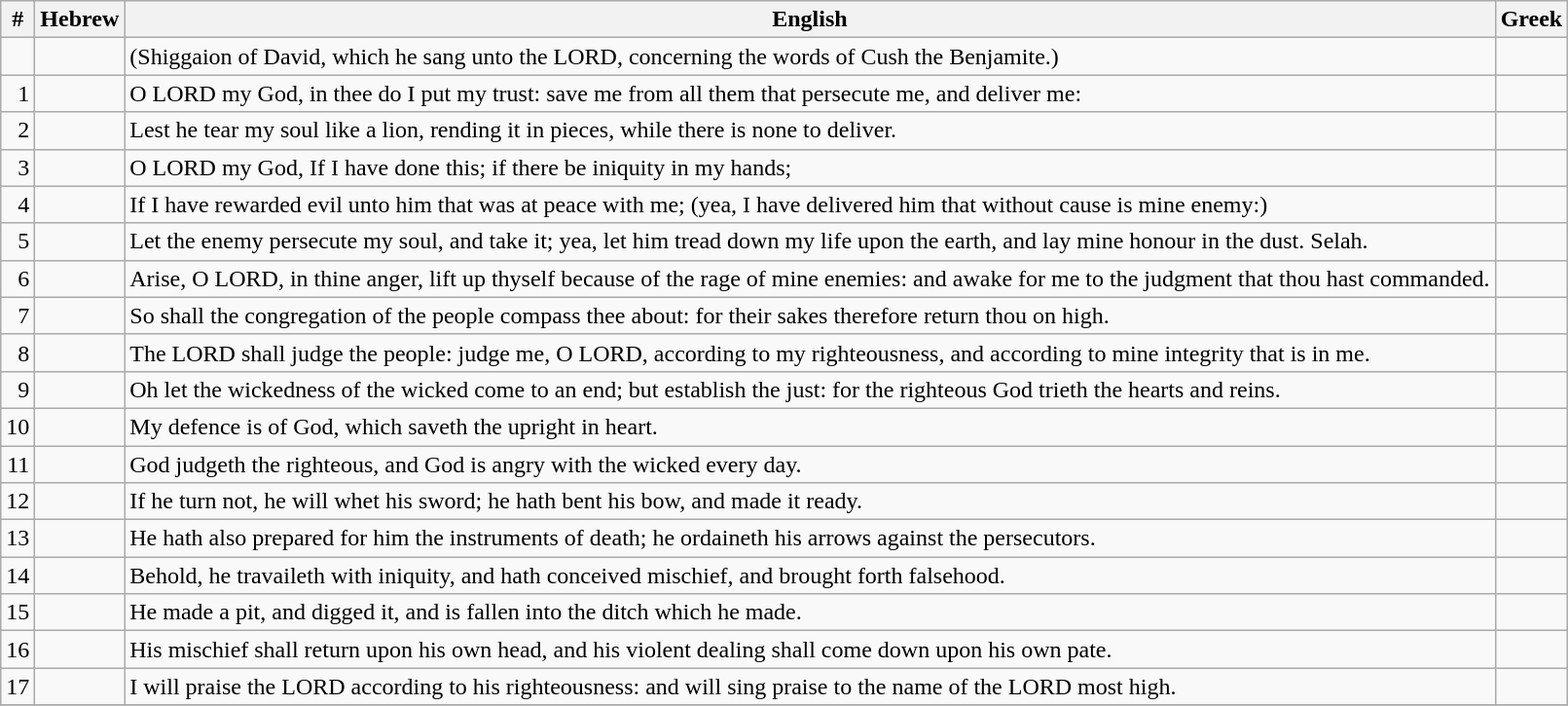<table class=wikitable>
<tr>
<th>#</th>
<th>Hebrew</th>
<th>English</th>
<th>Greek</th>
</tr>
<tr>
<td style="text-align:right"></td>
<td style="text-align:right"></td>
<td>(Shiggaion of David, which he sang unto the LORD, concerning the words of Cush the Benjamite.)</td>
<td></td>
</tr>
<tr>
<td style="text-align:right">1</td>
<td style="text-align:right"></td>
<td>O LORD my God, in thee do I put my trust: save me from all them that persecute me, and deliver me:</td>
<td></td>
</tr>
<tr>
<td style="text-align:right">2</td>
<td style="text-align:right"></td>
<td>Lest he tear my soul like a lion, rending it in pieces, while there is none to deliver.</td>
<td></td>
</tr>
<tr>
<td style="text-align:right">3</td>
<td style="text-align:right"></td>
<td>O LORD my God, If I have done this; if there be iniquity in my hands;</td>
<td></td>
</tr>
<tr>
<td style="text-align:right">4</td>
<td style="text-align:right"></td>
<td>If I have rewarded evil unto him that was at peace with me; (yea, I have delivered him that without cause is mine enemy:)</td>
<td></td>
</tr>
<tr>
<td style="text-align:right">5</td>
<td style="text-align:right"></td>
<td>Let the enemy persecute my soul, and take it; yea, let him tread down my life upon the earth, and lay mine honour in the dust. Selah.</td>
<td></td>
</tr>
<tr>
<td style="text-align:right">6</td>
<td style="text-align:right"></td>
<td>Arise, O LORD, in thine anger, lift up thyself because of the rage of mine enemies: and awake for me to the judgment that thou hast commanded.</td>
<td></td>
</tr>
<tr>
<td style="text-align:right">7</td>
<td style="text-align:right"></td>
<td>So shall the congregation of the people compass thee about: for their sakes therefore return thou on high.</td>
<td></td>
</tr>
<tr>
<td style="text-align:right">8</td>
<td style="text-align:right"></td>
<td>The LORD shall judge the people: judge me, O LORD, according to my righteousness, and according to mine integrity that is in me.</td>
<td></td>
</tr>
<tr>
<td style="text-align:right">9</td>
<td style="text-align:right"></td>
<td>Oh let the wickedness of the wicked come to an end; but establish the just: for the righteous God trieth the hearts and reins.</td>
<td></td>
</tr>
<tr>
<td style="text-align:right">10</td>
<td style="text-align:right"></td>
<td>My defence is of God, which saveth the upright in heart.</td>
<td></td>
</tr>
<tr>
<td style="text-align:right">11</td>
<td style="text-align:right"></td>
<td>God judgeth the righteous, and God is angry with the wicked every day.</td>
<td></td>
</tr>
<tr>
<td style="text-align:right">12</td>
<td style="text-align:right"></td>
<td>If he turn not, he will whet his sword; he hath bent his bow, and made it ready.</td>
<td></td>
</tr>
<tr>
<td style="text-align:right">13</td>
<td style="text-align:right"></td>
<td>He hath also prepared for him the instruments of death; he ordaineth his arrows against the persecutors.</td>
<td></td>
</tr>
<tr>
<td style="text-align:right">14</td>
<td style="text-align:right"></td>
<td>Behold, he travaileth with iniquity, and hath conceived mischief, and brought forth falsehood.</td>
<td></td>
</tr>
<tr>
<td style="text-align:right">15</td>
<td style="text-align:right"></td>
<td>He made a pit, and digged it, and is fallen into the ditch which he made.</td>
<td></td>
</tr>
<tr>
<td style="text-align:right">16</td>
<td style="text-align:right"></td>
<td>His mischief shall return upon his own head, and his violent dealing shall come down upon his own pate.</td>
<td></td>
</tr>
<tr>
<td style="text-align:right">17</td>
<td style="text-align:right"></td>
<td>I will praise the LORD according to his righteousness: and will sing praise to the name of the LORD most high.</td>
<td></td>
</tr>
<tr>
</tr>
</table>
